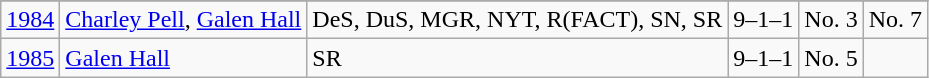<table class="wikitable">
<tr>
</tr>
<tr>
<td><a href='#'>1984</a></td>
<td><a href='#'>Charley Pell</a>, <a href='#'>Galen Hall</a></td>
<td>DeS, DuS, MGR, NYT, R(FACT), SN, SR</td>
<td>9–1–1</td>
<td>No. 3</td>
<td>No. 7</td>
</tr>
<tr>
<td><a href='#'>1985</a></td>
<td><a href='#'>Galen Hall</a></td>
<td>SR</td>
<td>9–1–1</td>
<td>No. 5</td>
<td></td>
</tr>
</table>
